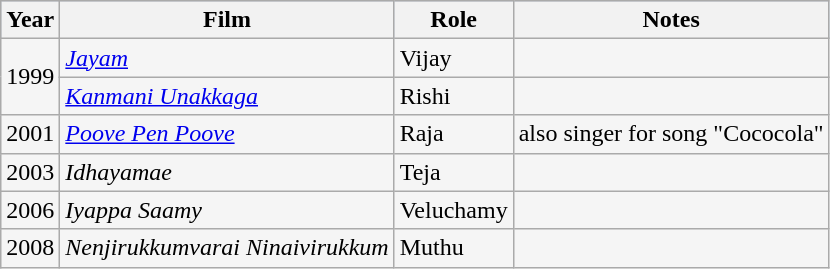<table class="wikitable sortable" style="background:#f5f5f5;">
<tr style="background:#B0C4DE;">
<th>Year</th>
<th>Film</th>
<th>Role</th>
<th class=unsortable>Notes</th>
</tr>
<tr>
<td rowspan="2">1999</td>
<td><em><a href='#'>Jayam</a></em></td>
<td>Vijay</td>
<td></td>
</tr>
<tr>
<td><em><a href='#'>Kanmani Unakkaga</a></em></td>
<td>Rishi</td>
<td></td>
</tr>
<tr>
<td>2001</td>
<td><em><a href='#'>Poove Pen Poove</a></em></td>
<td>Raja</td>
<td>also singer for song "Cococola"</td>
</tr>
<tr>
<td>2003</td>
<td><em>Idhayamae</em></td>
<td>Teja</td>
<td></td>
</tr>
<tr>
<td>2006</td>
<td><em>Iyappa Saamy</em></td>
<td>Veluchamy</td>
<td></td>
</tr>
<tr>
<td>2008</td>
<td><em>Nenjirukkumvarai Ninaivirukkum</em></td>
<td>Muthu</td>
<td></td>
</tr>
</table>
